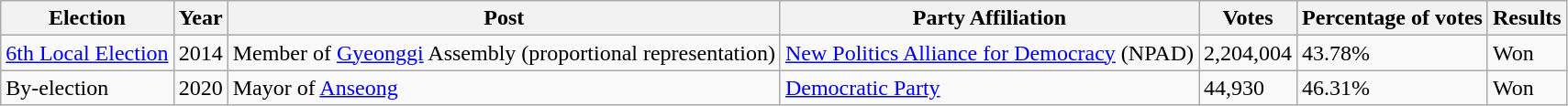<table class="wikitable">
<tr>
<th>Election</th>
<th>Year</th>
<th>Post</th>
<th>Party Affiliation</th>
<th>Votes</th>
<th>Percentage of votes</th>
<th>Results</th>
</tr>
<tr>
<td><a href='#'>6th Local Election</a></td>
<td>2014</td>
<td>Member of <a href='#'>Gyeonggi</a> Assembly (proportional representation)</td>
<td><a href='#'>New Politics Alliance for Democracy</a> (NPAD)</td>
<td>2,204,004</td>
<td>43.78%</td>
<td>Won</td>
</tr>
<tr>
<td>By-election</td>
<td>2020</td>
<td>Mayor of <a href='#'>Anseong</a></td>
<td><a href='#'>Democratic Party</a></td>
<td>44,930</td>
<td>46.31%</td>
<td>Won</td>
</tr>
</table>
